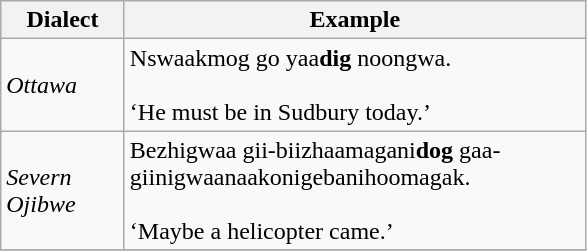<table class="wikitable" align="center">
<tr>
<th width = "75"><strong>Dialect</strong></th>
<th width = "300"><strong>Example</strong></th>
</tr>
<tr>
<td><em>Ottawa</em></td>
<td>Nswaakmog go yaa<strong>dig</strong> noongwa.<br><br>‘He must be in Sudbury today.’</td>
</tr>
<tr>
<td><em>Severn Ojibwe</em></td>
<td>Bezhigwaa gii-biizhaamagani<strong>dog</strong> gaa-giinigwaanaakonigebanihoomagak.<br><br>‘Maybe a helicopter came.’</td>
</tr>
<tr>
</tr>
</table>
